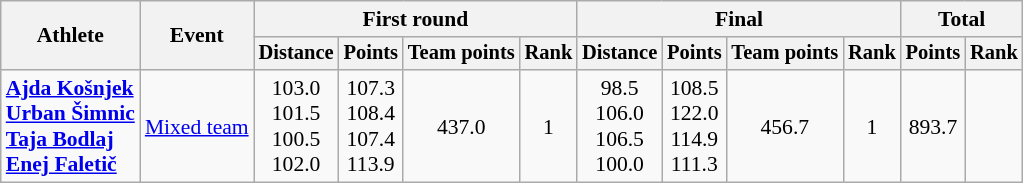<table class="wikitable" style="font-size:90%">
<tr>
<th rowspan=2>Athlete</th>
<th rowspan=2>Event</th>
<th colspan="4">First round</th>
<th colspan="4">Final</th>
<th colspan=2>Total</th>
</tr>
<tr style="font-size:95%">
<th>Distance</th>
<th>Points</th>
<th>Team points</th>
<th>Rank</th>
<th>Distance</th>
<th>Points</th>
<th>Team points</th>
<th>Rank</th>
<th>Points</th>
<th>Rank</th>
</tr>
<tr align=center>
<td align=left><strong><a href='#'>Ajda Košnjek</a><br><a href='#'>Urban Šimnic</a><br><a href='#'>Taja Bodlaj</a><br><a href='#'>Enej Faletič</a></strong></td>
<td align=left><a href='#'>Mixed team</a></td>
<td>103.0<br>101.5<br>100.5<br>102.0</td>
<td>107.3<br>108.4<br>107.4<br>113.9</td>
<td>437.0</td>
<td>1</td>
<td>98.5<br>106.0<br>106.5<br>100.0</td>
<td>108.5<br>122.0<br>114.9<br>111.3</td>
<td>456.7</td>
<td>1</td>
<td>893.7</td>
<td></td>
</tr>
</table>
